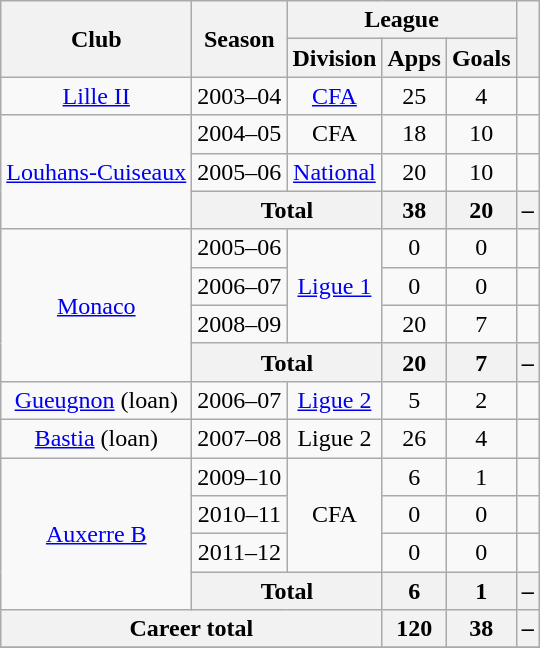<table class="wikitable" style="text-align: center">
<tr>
<th rowspan="2">Club</th>
<th rowspan="2">Season</th>
<th colspan="3">League</th>
<th rowspan="2"></th>
</tr>
<tr>
<th>Division</th>
<th>Apps</th>
<th>Goals</th>
</tr>
<tr>
<td><a href='#'>Lille II</a></td>
<td>2003–04</td>
<td><a href='#'>CFA</a></td>
<td>25</td>
<td>4</td>
<td></td>
</tr>
<tr>
<td rowspan="3"><a href='#'>Louhans-Cuiseaux</a></td>
<td>2004–05</td>
<td>CFA</td>
<td>18</td>
<td>10</td>
<td></td>
</tr>
<tr>
<td>2005–06</td>
<td><a href='#'>National</a></td>
<td>20</td>
<td>10</td>
<td></td>
</tr>
<tr>
<th colspan="2">Total</th>
<th>38</th>
<th>20</th>
<th>–</th>
</tr>
<tr>
<td rowspan="4"><a href='#'>Monaco</a></td>
<td>2005–06</td>
<td rowspan="3"><a href='#'>Ligue 1</a></td>
<td>0</td>
<td>0</td>
<td></td>
</tr>
<tr>
<td>2006–07</td>
<td>0</td>
<td>0</td>
<td></td>
</tr>
<tr>
<td>2008–09</td>
<td>20</td>
<td>7</td>
<td></td>
</tr>
<tr>
<th colspan="2">Total</th>
<th>20</th>
<th>7</th>
<th>–</th>
</tr>
<tr>
<td><a href='#'>Gueugnon</a> (loan)</td>
<td>2006–07</td>
<td><a href='#'>Ligue 2</a></td>
<td>5</td>
<td>2</td>
<td></td>
</tr>
<tr>
<td><a href='#'>Bastia</a> (loan)</td>
<td>2007–08</td>
<td>Ligue 2</td>
<td>26</td>
<td>4</td>
<td></td>
</tr>
<tr>
<td rowspan="4"><a href='#'>Auxerre B</a></td>
<td>2009–10</td>
<td rowspan="3">CFA</td>
<td>6</td>
<td>1</td>
<td></td>
</tr>
<tr>
<td>2010–11</td>
<td>0</td>
<td>0</td>
<td></td>
</tr>
<tr>
<td>2011–12</td>
<td>0</td>
<td>0</td>
<td></td>
</tr>
<tr>
<th colspan="2">Total</th>
<th>6</th>
<th>1</th>
<th>–</th>
</tr>
<tr>
<th colspan="3">Career total</th>
<th>120</th>
<th>38</th>
<th>–</th>
</tr>
<tr>
</tr>
</table>
